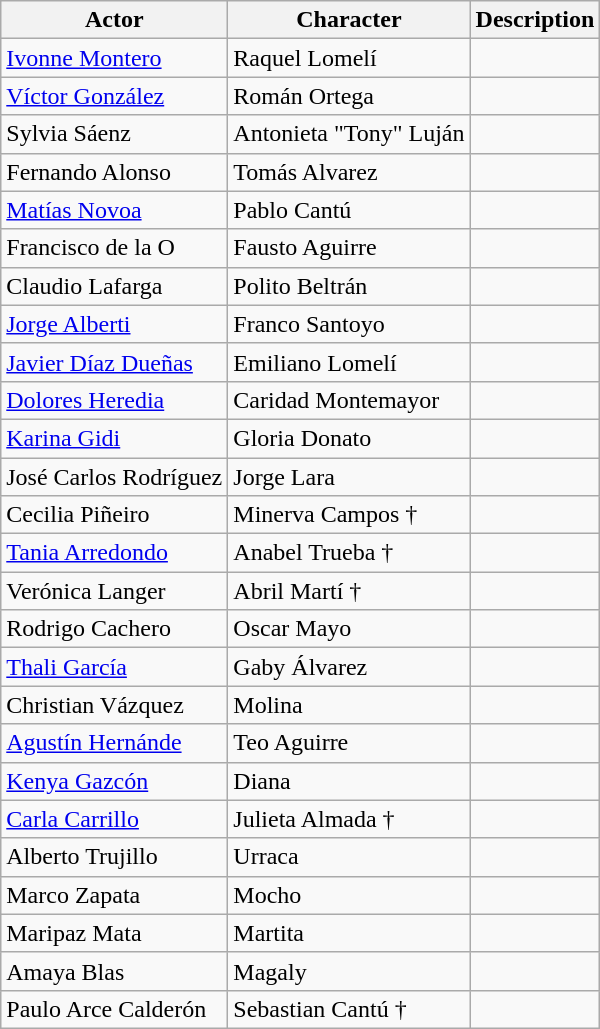<table class="wikitable">
<tr ">
<th>Actor</th>
<th>Character</th>
<th>Description</th>
</tr>
<tr>
<td><a href='#'>Ivonne Montero</a></td>
<td>Raquel Lomelí</td>
<td></td>
</tr>
<tr>
<td><a href='#'>Víctor González</a></td>
<td>Román Ortega</td>
<td></td>
</tr>
<tr>
<td>Sylvia Sáenz</td>
<td>Antonieta "Tony" Luján</td>
<td></td>
</tr>
<tr>
<td>Fernando Alonso</td>
<td>Tomás Alvarez</td>
<td></td>
</tr>
<tr>
<td><a href='#'>Matías Novoa</a></td>
<td>Pablo Cantú</td>
<td></td>
</tr>
<tr>
<td>Francisco de la O</td>
<td>Fausto Aguirre</td>
<td></td>
</tr>
<tr>
<td>Claudio Lafarga</td>
<td>Polito Beltrán</td>
<td></td>
</tr>
<tr>
<td><a href='#'>Jorge Alberti</a></td>
<td>Franco Santoyo</td>
<td></td>
</tr>
<tr>
<td><a href='#'>Javier Díaz Dueñas</a></td>
<td>Emiliano Lomelí</td>
<td></td>
</tr>
<tr>
<td><a href='#'>Dolores Heredia</a></td>
<td>Caridad Montemayor</td>
<td></td>
</tr>
<tr>
<td><a href='#'>Karina Gidi</a></td>
<td>Gloria Donato</td>
<td></td>
</tr>
<tr>
<td>José Carlos Rodríguez</td>
<td>Jorge Lara</td>
<td></td>
</tr>
<tr>
<td>Cecilia Piñeiro</td>
<td>Minerva Campos †</td>
<td></td>
</tr>
<tr>
<td><a href='#'>Tania Arredondo</a></td>
<td>Anabel Trueba †</td>
<td></td>
</tr>
<tr>
<td>Verónica Langer</td>
<td>Abril Martí †</td>
<td></td>
</tr>
<tr>
<td>Rodrigo Cachero</td>
<td>Oscar Mayo</td>
<td></td>
</tr>
<tr>
<td><a href='#'>Thali García</a></td>
<td>Gaby Álvarez</td>
<td></td>
</tr>
<tr>
<td>Christian Vázquez</td>
<td>Molina</td>
<td></td>
</tr>
<tr>
<td><a href='#'>Agustín Hernánde</a></td>
<td>Teo Aguirre</td>
<td></td>
</tr>
<tr>
<td><a href='#'>Kenya Gazcón</a></td>
<td>Diana</td>
<td></td>
</tr>
<tr>
<td><a href='#'>Carla Carrillo</a></td>
<td>Julieta Almada †</td>
<td></td>
</tr>
<tr>
<td>Alberto Trujillo</td>
<td>Urraca</td>
<td></td>
</tr>
<tr>
<td>Marco Zapata</td>
<td>Mocho</td>
<td></td>
</tr>
<tr>
<td>Maripaz Mata</td>
<td>Martita</td>
<td></td>
</tr>
<tr>
<td>Amaya Blas</td>
<td>Magaly</td>
<td></td>
</tr>
<tr>
<td>Paulo Arce Calderón</td>
<td>Sebastian Cantú †</td>
<td></td>
</tr>
</table>
